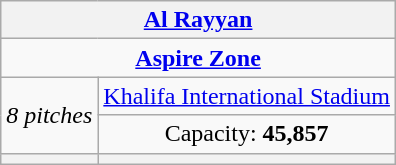<table class="wikitable" style="text-align:center">
<tr>
<th colspan=2><a href='#'>Al Rayyan</a></th>
</tr>
<tr>
<td colspan=2><strong><a href='#'>Aspire Zone</a></strong></td>
</tr>
<tr>
<td rowspan=2><em>8 pitches</em></td>
<td><a href='#'>Khalifa International Stadium</a></td>
</tr>
<tr>
<td>Capacity: <strong>45,857</strong></td>
</tr>
<tr>
<th></th>
<th></th>
</tr>
</table>
